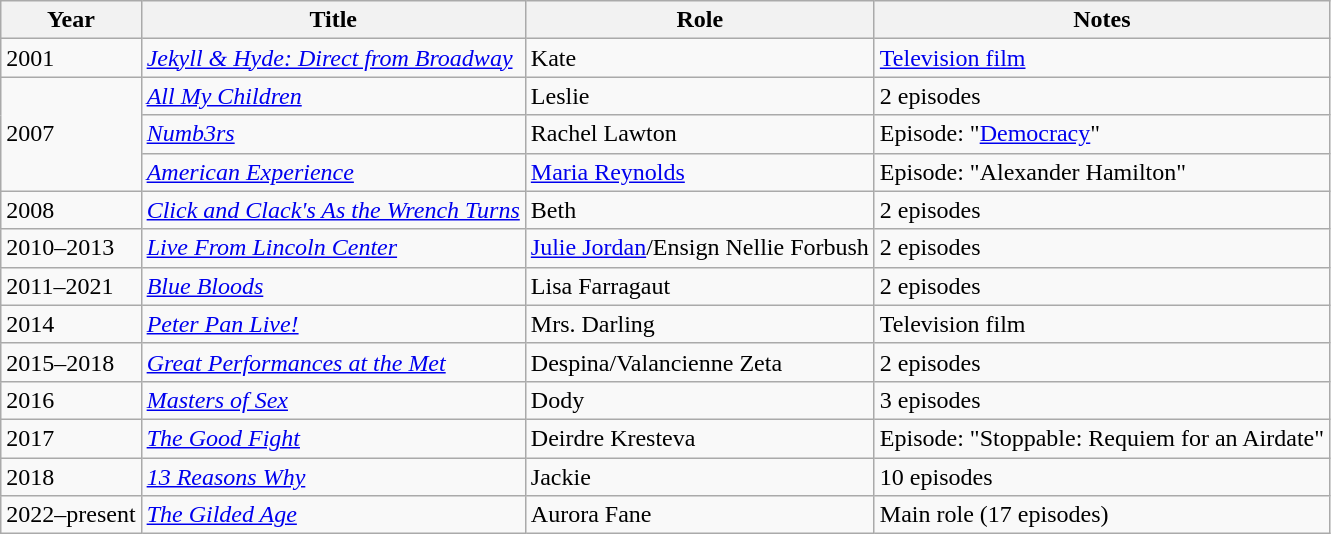<table class="wikitable sortable">
<tr>
<th>Year</th>
<th>Title</th>
<th>Role</th>
<th>Notes</th>
</tr>
<tr>
<td>2001</td>
<td><em><a href='#'>Jekyll & Hyde: Direct from Broadway</a></em></td>
<td>Kate</td>
<td><a href='#'>Television film</a></td>
</tr>
<tr>
<td rowspan="3">2007</td>
<td><em><a href='#'>All My Children</a></em></td>
<td>Leslie</td>
<td>2 episodes</td>
</tr>
<tr>
<td><a href='#'><em>Numb3rs</em></a></td>
<td>Rachel Lawton</td>
<td>Episode: "<a href='#'>Democracy</a>"</td>
</tr>
<tr>
<td><em><a href='#'>American Experience</a></em></td>
<td><a href='#'>Maria Reynolds</a></td>
<td>Episode: "Alexander Hamilton"</td>
</tr>
<tr>
<td>2008</td>
<td><em><a href='#'>Click and Clack's As the Wrench Turns</a></em></td>
<td>Beth</td>
<td>2 episodes</td>
</tr>
<tr>
<td>2010–2013</td>
<td><em><a href='#'>Live From Lincoln Center</a></em></td>
<td><a href='#'>Julie Jordan</a>/Ensign Nellie Forbush</td>
<td>2 episodes</td>
</tr>
<tr>
<td>2011–2021</td>
<td><em><a href='#'>Blue Bloods</a></em></td>
<td>Lisa Farragaut</td>
<td>2 episodes</td>
</tr>
<tr>
<td>2014</td>
<td><em><a href='#'>Peter Pan Live!</a></em></td>
<td>Mrs. Darling</td>
<td>Television film</td>
</tr>
<tr>
<td>2015–2018</td>
<td><em><a href='#'>Great Performances at the Met</a></em></td>
<td>Despina/Valancienne Zeta</td>
<td>2 episodes</td>
</tr>
<tr>
<td>2016</td>
<td><em><a href='#'>Masters of Sex</a></em></td>
<td>Dody</td>
<td>3 episodes</td>
</tr>
<tr>
<td>2017</td>
<td><em><a href='#'>The Good Fight</a></em></td>
<td>Deirdre Kresteva</td>
<td>Episode: "Stoppable: Requiem for an Airdate"</td>
</tr>
<tr>
<td>2018</td>
<td><em><a href='#'>13 Reasons Why</a></em></td>
<td>Jackie</td>
<td>10 episodes</td>
</tr>
<tr>
<td>2022–present</td>
<td><em><a href='#'>The Gilded Age</a></em></td>
<td>Aurora Fane</td>
<td>Main role (17 episodes)</td>
</tr>
</table>
